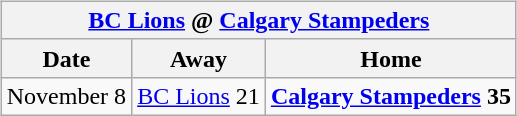<table cellspacing="10">
<tr>
<td valign="top"><br><table class="wikitable">
<tr>
<th colspan="4"><a href='#'>BC Lions</a> @ <a href='#'>Calgary Stampeders</a></th>
</tr>
<tr>
<th>Date</th>
<th>Away</th>
<th>Home</th>
</tr>
<tr>
<td>November 8</td>
<td><a href='#'>BC Lions</a> 21</td>
<td><strong><a href='#'>Calgary Stampeders</a> 35</strong></td>
</tr>
</table>
</td>
</tr>
</table>
